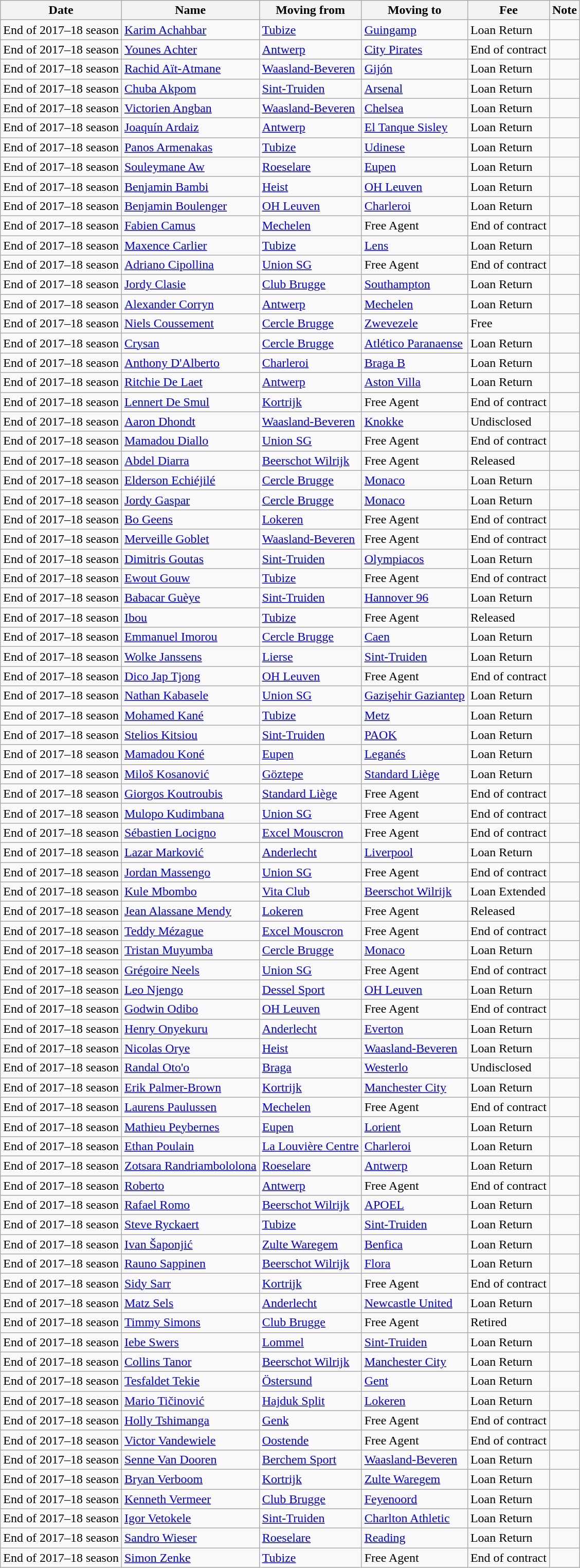<table class="wikitable sortable">
<tr>
<th>Date</th>
<th>Name</th>
<th>Moving from</th>
<th>Moving to</th>
<th>Fee</th>
<th>Note</th>
</tr>
<tr>
<td>End of 2017–18 season</td>
<td> <a href='#'>Karim Achahbar</a></td>
<td> <a href='#'>Tubize</a></td>
<td> <a href='#'>Guingamp</a></td>
<td>Loan Return</td>
<td></td>
</tr>
<tr>
<td>End of 2017–18 season</td>
<td> <a href='#'>Younes Achter</a></td>
<td> <a href='#'>Antwerp</a></td>
<td> <a href='#'>City Pirates</a></td>
<td>End of contract</td>
<td></td>
</tr>
<tr>
<td>End of 2017–18 season</td>
<td> <a href='#'>Rachid Aït-Atmane</a></td>
<td> <a href='#'>Waasland-Beveren</a></td>
<td> <a href='#'>Gijón</a></td>
<td>Loan Return</td>
<td></td>
</tr>
<tr>
<td>End of 2017–18 season</td>
<td> <a href='#'>Chuba Akpom</a></td>
<td> <a href='#'>Sint-Truiden</a></td>
<td> <a href='#'>Arsenal</a></td>
<td>Loan Return</td>
<td></td>
</tr>
<tr>
<td>End of 2017–18 season</td>
<td> <a href='#'>Victorien Angban</a></td>
<td> <a href='#'>Waasland-Beveren</a></td>
<td> <a href='#'>Chelsea</a></td>
<td>Loan Return</td>
<td></td>
</tr>
<tr>
<td>End of 2017–18 season</td>
<td> <a href='#'>Joaquín Ardaiz</a></td>
<td> <a href='#'>Antwerp</a></td>
<td> <a href='#'>El Tanque Sisley</a></td>
<td>Loan Return</td>
<td></td>
</tr>
<tr>
<td>End of 2017–18 season</td>
<td> <a href='#'>Panos Armenakas</a></td>
<td> <a href='#'>Tubize</a></td>
<td> <a href='#'>Udinese</a></td>
<td>Loan Return</td>
<td></td>
</tr>
<tr>
<td>End of 2017–18 season</td>
<td> <a href='#'>Souleymane Aw</a></td>
<td> <a href='#'>Roeselare</a></td>
<td> <a href='#'>Eupen</a></td>
<td>Loan Return</td>
<td></td>
</tr>
<tr>
<td>End of 2017–18 season</td>
<td> <a href='#'>Benjamin Bambi</a></td>
<td> <a href='#'>Heist</a></td>
<td> <a href='#'>OH Leuven</a></td>
<td>Loan Return</td>
<td></td>
</tr>
<tr>
<td>End of 2017–18 season</td>
<td> <a href='#'>Benjamin Boulenger</a></td>
<td> <a href='#'>OH Leuven</a></td>
<td> <a href='#'>Charleroi</a></td>
<td>Loan Return</td>
<td></td>
</tr>
<tr>
<td>End of 2017–18 season</td>
<td> <a href='#'>Fabien Camus</a></td>
<td> <a href='#'>Mechelen</a></td>
<td>Free Agent</td>
<td>End of contract</td>
<td></td>
</tr>
<tr>
<td>End of 2017–18 season</td>
<td> <a href='#'>Maxence Carlier</a></td>
<td> <a href='#'>Tubize</a></td>
<td> <a href='#'>Lens</a></td>
<td>Loan Return</td>
<td></td>
</tr>
<tr>
<td>End of 2017–18 season</td>
<td> <a href='#'>Adriano Cipollina</a></td>
<td> <a href='#'>Union SG</a></td>
<td>Free Agent</td>
<td>End of contract</td>
<td></td>
</tr>
<tr>
<td>End of 2017–18 season</td>
<td> <a href='#'>Jordy Clasie</a></td>
<td> <a href='#'>Club Brugge</a></td>
<td> <a href='#'>Southampton</a></td>
<td>Loan Return</td>
<td></td>
</tr>
<tr>
<td>End of 2017–18 season</td>
<td> <a href='#'>Alexander Corryn</a></td>
<td> <a href='#'>Antwerp</a></td>
<td> <a href='#'>Mechelen</a></td>
<td>Loan Return</td>
<td></td>
</tr>
<tr>
<td>End of 2017–18 season</td>
<td> <a href='#'>Niels Coussement</a></td>
<td> <a href='#'>Cercle Brugge</a></td>
<td> <a href='#'>Zwevezele</a></td>
<td>Free</td>
<td align=center></td>
</tr>
<tr>
<td>End of 2017–18 season</td>
<td> <a href='#'>Crysan</a></td>
<td> <a href='#'>Cercle Brugge</a></td>
<td> <a href='#'>Atlético Paranaense</a></td>
<td>Loan Return</td>
<td></td>
</tr>
<tr>
<td>End of 2017–18 season</td>
<td> <a href='#'>Anthony D'Alberto</a></td>
<td> <a href='#'>Charleroi</a></td>
<td> <a href='#'>Braga B</a></td>
<td>Loan Return</td>
<td></td>
</tr>
<tr>
<td>End of 2017–18 season</td>
<td> <a href='#'>Ritchie De Laet</a></td>
<td> <a href='#'>Antwerp</a></td>
<td> <a href='#'>Aston Villa</a></td>
<td>Loan Return</td>
<td></td>
</tr>
<tr>
<td>End of 2017–18 season</td>
<td> <a href='#'>Lennert De Smul</a></td>
<td> <a href='#'>Kortrijk</a></td>
<td>Free Agent</td>
<td>End of contract</td>
<td align=center></td>
</tr>
<tr>
<td>End of 2017–18 season</td>
<td> <a href='#'>Aaron Dhondt</a></td>
<td> <a href='#'>Waasland-Beveren</a></td>
<td> <a href='#'>Knokke</a></td>
<td>Undisclosed</td>
<td align=center></td>
</tr>
<tr>
<td>End of 2017–18 season</td>
<td> <a href='#'>Mamadou Diallo</a></td>
<td> <a href='#'>Union SG</a></td>
<td>Free Agent</td>
<td>End of contract</td>
<td></td>
</tr>
<tr>
<td>End of 2017–18 season</td>
<td> <a href='#'>Abdel Diarra</a></td>
<td> <a href='#'>Beerschot Wilrijk</a></td>
<td>Free Agent</td>
<td>Released</td>
<td></td>
</tr>
<tr>
<td>End of 2017–18 season</td>
<td> <a href='#'>Elderson Echiéjilé</a></td>
<td> <a href='#'>Cercle Brugge</a></td>
<td> <a href='#'>Monaco</a></td>
<td>Loan Return</td>
<td></td>
</tr>
<tr>
<td>End of 2017–18 season</td>
<td> <a href='#'>Jordy Gaspar</a></td>
<td> <a href='#'>Cercle Brugge</a></td>
<td> <a href='#'>Monaco</a></td>
<td>Loan Return</td>
<td></td>
</tr>
<tr>
<td>End of 2017–18 season</td>
<td> <a href='#'>Bo Geens</a></td>
<td> <a href='#'>Lokeren</a></td>
<td>Free Agent</td>
<td>End of contract</td>
<td></td>
</tr>
<tr>
<td>End of 2017–18 season</td>
<td> <a href='#'>Merveille Goblet</a></td>
<td> <a href='#'>Waasland-Beveren</a></td>
<td>Free Agent</td>
<td>End of contract</td>
<td></td>
</tr>
<tr>
<td>End of 2017–18 season</td>
<td> <a href='#'>Dimitris Goutas</a></td>
<td> <a href='#'>Sint-Truiden</a></td>
<td> <a href='#'>Olympiacos</a></td>
<td>Loan Return</td>
<td></td>
</tr>
<tr>
<td>End of 2017–18 season</td>
<td> <a href='#'>Ewout Gouw</a></td>
<td> <a href='#'>Tubize</a></td>
<td>Free Agent</td>
<td>End of contract</td>
<td></td>
</tr>
<tr>
<td>End of 2017–18 season</td>
<td> <a href='#'>Babacar Guèye</a></td>
<td> <a href='#'>Sint-Truiden</a></td>
<td> <a href='#'>Hannover 96</a></td>
<td>Loan Return</td>
<td></td>
</tr>
<tr>
<td>End of 2017–18 season</td>
<td> <a href='#'>Ibou</a></td>
<td> <a href='#'>Tubize</a></td>
<td>Free Agent</td>
<td>Released</td>
<td></td>
</tr>
<tr>
<td>End of 2017–18 season</td>
<td> <a href='#'>Emmanuel Imorou</a></td>
<td> <a href='#'>Cercle Brugge</a></td>
<td> <a href='#'>Caen</a></td>
<td>Loan Return</td>
<td></td>
</tr>
<tr>
<td>End of 2017–18 season</td>
<td> <a href='#'>Wolke Janssens</a></td>
<td> <a href='#'>Lierse</a></td>
<td> <a href='#'>Sint-Truiden</a></td>
<td>Loan Return</td>
<td></td>
</tr>
<tr>
<td>End of 2017–18 season</td>
<td> <a href='#'>Dico Jap Tjong</a></td>
<td> <a href='#'>OH Leuven</a></td>
<td>Free Agent</td>
<td>End of contract</td>
<td></td>
</tr>
<tr>
<td>End of 2017–18 season</td>
<td> <a href='#'>Nathan Kabasele</a></td>
<td> <a href='#'>Union SG</a></td>
<td> <a href='#'>Gazişehir Gaziantep</a></td>
<td>Loan Return</td>
<td></td>
</tr>
<tr>
<td>End of 2017–18 season</td>
<td> <a href='#'>Mohamed Kané</a></td>
<td> <a href='#'>Tubize</a></td>
<td> <a href='#'>Metz</a></td>
<td>Loan Return</td>
<td></td>
</tr>
<tr>
<td>End of 2017–18 season</td>
<td> <a href='#'>Stelios Kitsiou</a></td>
<td> <a href='#'>Sint-Truiden</a></td>
<td> <a href='#'>PAOK</a></td>
<td>Loan Return</td>
<td></td>
</tr>
<tr>
<td>End of 2017–18 season</td>
<td> <a href='#'>Mamadou Koné</a></td>
<td> <a href='#'>Eupen</a></td>
<td> <a href='#'>Leganés</a></td>
<td>Loan Return</td>
<td></td>
</tr>
<tr>
<td>End of 2017–18 season</td>
<td> <a href='#'>Miloš Kosanović</a></td>
<td> <a href='#'>Göztepe</a></td>
<td> <a href='#'>Standard Liège</a></td>
<td>Loan Return</td>
<td></td>
</tr>
<tr>
<td>End of 2017–18 season</td>
<td> <a href='#'>Giorgos Koutroubis</a></td>
<td> <a href='#'>Standard Liège</a></td>
<td>Free Agent</td>
<td>End of contract</td>
<td></td>
</tr>
<tr>
<td>End of 2017–18 season</td>
<td> <a href='#'>Mulopo Kudimbana</a></td>
<td> <a href='#'>Union SG</a></td>
<td>Free Agent</td>
<td>End of contract</td>
<td></td>
</tr>
<tr>
<td>End of 2017–18 season</td>
<td> <a href='#'>Sébastien Locigno</a></td>
<td> <a href='#'>Excel Mouscron</a></td>
<td>Free Agent</td>
<td>End of contract</td>
<td></td>
</tr>
<tr>
<td>End of 2017–18 season</td>
<td> <a href='#'>Lazar Marković</a></td>
<td> <a href='#'>Anderlecht</a></td>
<td> <a href='#'>Liverpool</a></td>
<td>Loan Return</td>
<td></td>
</tr>
<tr>
<td>End of 2017–18 season</td>
<td> <a href='#'>Jordan Massengo</a></td>
<td> <a href='#'>Union SG</a></td>
<td>Free Agent</td>
<td>End of contract</td>
<td></td>
</tr>
<tr>
<td>End of 2017–18 season</td>
<td> <a href='#'>Kule Mbombo</a></td>
<td> <a href='#'>Vita Club</a></td>
<td> <a href='#'>Beerschot Wilrijk</a></td>
<td>Loan Extended</td>
<td></td>
</tr>
<tr>
<td>End of 2017–18 season</td>
<td> <a href='#'>Jean Alassane Mendy</a></td>
<td> <a href='#'>Lokeren</a></td>
<td>Free Agent</td>
<td>Released</td>
<td></td>
</tr>
<tr>
<td>End of 2017–18 season</td>
<td> <a href='#'>Teddy Mézague</a></td>
<td> <a href='#'>Excel Mouscron</a></td>
<td>Free Agent</td>
<td>End of contract</td>
<td></td>
</tr>
<tr>
<td>End of 2017–18 season</td>
<td> <a href='#'>Tristan Muyumba</a></td>
<td> <a href='#'>Cercle Brugge</a></td>
<td> <a href='#'>Monaco</a></td>
<td>Loan Return</td>
<td></td>
</tr>
<tr>
<td>End of 2017–18 season</td>
<td> <a href='#'>Grégoire Neels</a></td>
<td> <a href='#'>Union SG</a></td>
<td>Free Agent</td>
<td>End of contract</td>
<td></td>
</tr>
<tr>
<td>End of 2017–18 season</td>
<td> <a href='#'>Leo Njengo</a></td>
<td> <a href='#'>Dessel Sport</a></td>
<td> <a href='#'>OH Leuven</a></td>
<td>Loan Return</td>
<td></td>
</tr>
<tr>
<td>End of 2017–18 season</td>
<td> <a href='#'>Godwin Odibo</a></td>
<td> <a href='#'>OH Leuven</a></td>
<td>Free Agent</td>
<td>End of contract</td>
<td></td>
</tr>
<tr>
<td>End of 2017–18 season</td>
<td> <a href='#'>Henry Onyekuru</a></td>
<td> <a href='#'>Anderlecht</a></td>
<td> <a href='#'>Everton</a></td>
<td>Loan Return</td>
<td></td>
</tr>
<tr>
<td>End of 2017–18 season</td>
<td> <a href='#'>Nicolas Orye</a></td>
<td> <a href='#'>Heist</a></td>
<td> <a href='#'>Waasland-Beveren</a></td>
<td>Loan Return</td>
<td></td>
</tr>
<tr>
<td>End of 2017–18 season</td>
<td> <a href='#'>Randal Oto'o</a></td>
<td> <a href='#'>Braga</a></td>
<td> <a href='#'>Westerlo</a></td>
<td>Undisclosed</td>
<td align=center></td>
</tr>
<tr>
<td>End of 2017–18 season</td>
<td> <a href='#'>Erik Palmer-Brown</a></td>
<td> <a href='#'>Kortrijk</a></td>
<td>  <a href='#'>Manchester City</a></td>
<td>Loan Return</td>
<td></td>
</tr>
<tr>
<td>End of 2017–18 season</td>
<td> <a href='#'>Laurens Paulussen</a></td>
<td> <a href='#'>Mechelen</a></td>
<td>Free Agent</td>
<td>End of contract</td>
<td></td>
</tr>
<tr>
<td>End of 2017–18 season</td>
<td> <a href='#'>Mathieu Peybernes</a></td>
<td> <a href='#'>Eupen</a></td>
<td> <a href='#'>Lorient</a></td>
<td>Loan Return</td>
<td></td>
</tr>
<tr>
<td>End of 2017–18 season</td>
<td> <a href='#'>Ethan Poulain</a></td>
<td> <a href='#'>La Louvière Centre</a></td>
<td> <a href='#'>Charleroi</a></td>
<td>Loan Return</td>
<td></td>
</tr>
<tr>
<td>End of 2017–18 season</td>
<td> <a href='#'>Zotsara Randriambololona</a></td>
<td> <a href='#'>Roeselare</a></td>
<td> <a href='#'>Antwerp</a></td>
<td>Loan Return</td>
<td></td>
</tr>
<tr>
<td>End of 2017–18 season</td>
<td> <a href='#'>Roberto</a></td>
<td> <a href='#'>Antwerp</a></td>
<td>Free Agent</td>
<td>End of contract</td>
<td></td>
</tr>
<tr>
<td>End of 2017–18 season</td>
<td> <a href='#'>Rafael Romo</a></td>
<td> <a href='#'>Beerschot Wilrijk</a></td>
<td> <a href='#'>APOEL</a></td>
<td>Loan Return</td>
<td></td>
</tr>
<tr>
<td>End of 2017–18 season</td>
<td> <a href='#'>Steve Ryckaert</a></td>
<td> <a href='#'>Tubize</a></td>
<td> <a href='#'>Sint-Truiden</a></td>
<td>Loan Return</td>
<td></td>
</tr>
<tr>
<td>End of 2017–18 season</td>
<td> <a href='#'>Ivan Šaponjić</a></td>
<td> <a href='#'>Zulte Waregem</a></td>
<td> <a href='#'>Benfica</a></td>
<td>Loan Return</td>
<td></td>
</tr>
<tr>
<td>End of 2017–18 season</td>
<td> <a href='#'>Rauno Sappinen</a></td>
<td> <a href='#'>Beerschot Wilrijk</a></td>
<td> <a href='#'>Flora</a></td>
<td>Loan Return</td>
<td></td>
</tr>
<tr>
<td>End of 2017–18 season</td>
<td> <a href='#'>Sidy Sarr</a></td>
<td> <a href='#'>Kortrijk</a></td>
<td>Free Agent</td>
<td>End of contract</td>
<td align=center></td>
</tr>
<tr>
<td>End of 2017–18 season</td>
<td> <a href='#'>Matz Sels</a></td>
<td> <a href='#'>Anderlecht</a></td>
<td> <a href='#'>Newcastle United</a></td>
<td>Loan Return</td>
<td></td>
</tr>
<tr>
<td>End of 2017–18 season</td>
<td> <a href='#'>Timmy Simons</a></td>
<td> <a href='#'>Club Brugge</a></td>
<td>Free Agent</td>
<td>Retired</td>
<td></td>
</tr>
<tr>
<td>End of 2017–18 season</td>
<td> <a href='#'>Iebe Swers</a></td>
<td> <a href='#'>Lommel</a></td>
<td> <a href='#'>Sint-Truiden</a></td>
<td>Loan Return</td>
<td></td>
</tr>
<tr>
<td>End of 2017–18 season</td>
<td> <a href='#'>Collins Tanor</a></td>
<td> <a href='#'>Beerschot Wilrijk</a></td>
<td> <a href='#'>Manchester City</a></td>
<td>Loan Return</td>
<td></td>
</tr>
<tr>
<td>End of 2017–18 season</td>
<td> <a href='#'>Tesfaldet Tekie</a></td>
<td> <a href='#'>Östersund</a></td>
<td> <a href='#'>Gent</a></td>
<td>Loan Return</td>
<td></td>
</tr>
<tr>
<td>End of 2017–18 season</td>
<td> <a href='#'>Mario Tičinović</a></td>
<td> <a href='#'>Hajduk Split</a></td>
<td> <a href='#'>Lokeren</a></td>
<td>Loan Return</td>
<td></td>
</tr>
<tr>
<td>End of 2017–18 season</td>
<td> <a href='#'>Holly Tshimanga</a></td>
<td> <a href='#'>Genk</a></td>
<td>Free Agent</td>
<td>End of contract</td>
<td></td>
</tr>
<tr>
<td>End of 2017–18 season</td>
<td> <a href='#'>Victor Vandewiele</a></td>
<td> <a href='#'>Oostende</a></td>
<td>Free Agent</td>
<td>End of contract</td>
<td></td>
</tr>
<tr>
<td>End of 2017–18 season</td>
<td> <a href='#'>Senne Van Dooren</a></td>
<td> <a href='#'>Berchem Sport</a></td>
<td> <a href='#'>Waasland-Beveren</a></td>
<td>Loan Return</td>
<td></td>
</tr>
<tr>
<td>End of 2017–18 season</td>
<td> <a href='#'>Bryan Verboom</a></td>
<td> <a href='#'>Kortrijk</a></td>
<td> <a href='#'>Zulte Waregem</a></td>
<td>Loan Return</td>
<td></td>
</tr>
<tr>
<td>End of 2017–18 season</td>
<td> <a href='#'>Kenneth Vermeer</a></td>
<td> <a href='#'>Club Brugge</a></td>
<td> <a href='#'>Feyenoord</a></td>
<td>Loan Return</td>
<td></td>
</tr>
<tr>
<td>End of 2017–18 season</td>
<td> <a href='#'>Igor Vetokele</a></td>
<td> <a href='#'>Sint-Truiden</a></td>
<td> <a href='#'>Charlton Athletic</a></td>
<td>Loan Return</td>
<td></td>
</tr>
<tr>
<td>End of 2017–18 season</td>
<td> <a href='#'>Sandro Wieser</a></td>
<td> <a href='#'>Roeselare</a></td>
<td> <a href='#'>Reading</a></td>
<td>Loan Return</td>
<td></td>
</tr>
<tr>
<td>End of 2017–18 season</td>
<td> <a href='#'>Simon Zenke</a></td>
<td> <a href='#'>Tubize</a></td>
<td>Free Agent</td>
<td>End of contract</td>
<td></td>
</tr>
</table>
